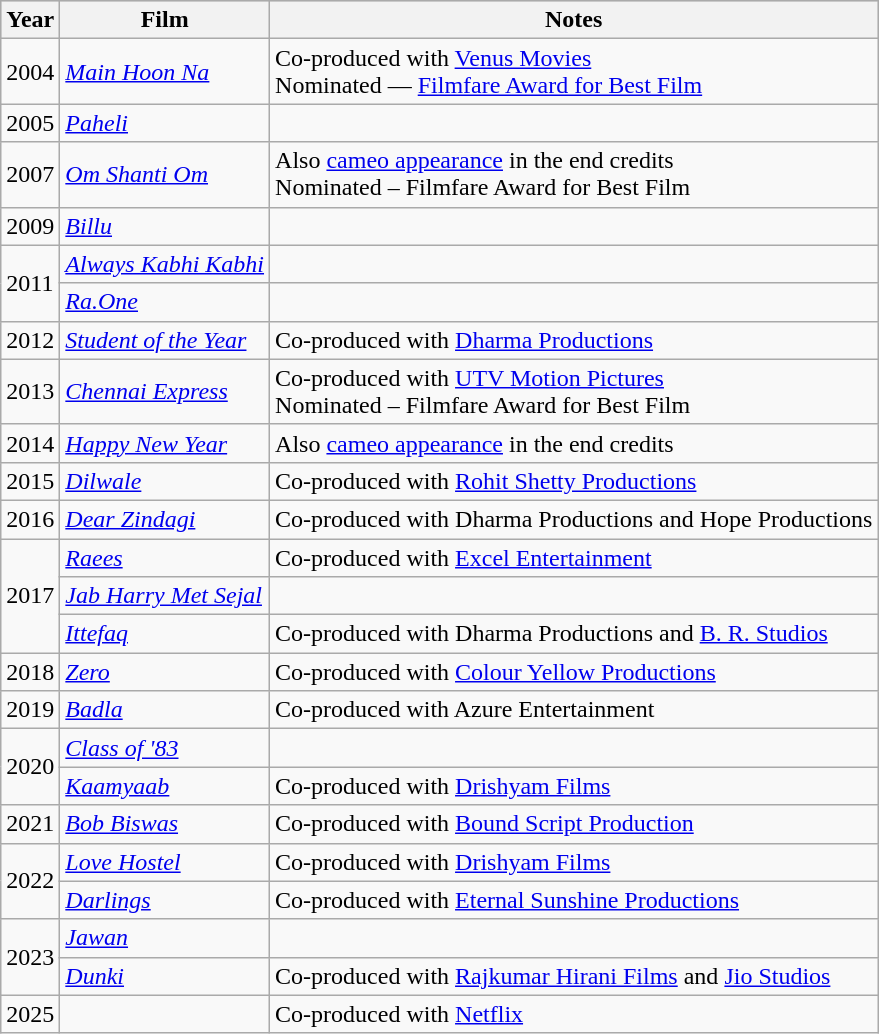<table class="wikitable">
<tr style="background:#CCC; text-align:center;">
<th>Year</th>
<th>Film</th>
<th>Notes</th>
</tr>
<tr>
<td>2004</td>
<td><em><a href='#'>Main Hoon Na</a></em></td>
<td>Co-produced with <a href='#'>Venus Movies</a><br>Nominated — <a href='#'>Filmfare Award for Best Film</a></td>
</tr>
<tr>
<td>2005</td>
<td><em><a href='#'>Paheli</a></em></td>
<td></td>
</tr>
<tr>
<td>2007</td>
<td><em><a href='#'>Om Shanti Om</a></em></td>
<td>Also <a href='#'>cameo appearance</a> in the end credits<br>Nominated – Filmfare Award for Best Film</td>
</tr>
<tr>
<td>2009</td>
<td><em><a href='#'>Billu</a></em></td>
<td></td>
</tr>
<tr>
<td rowspan="2">2011</td>
<td><em><a href='#'>Always Kabhi Kabhi</a></em></td>
<td></td>
</tr>
<tr>
<td><em><a href='#'>Ra.One</a></em></td>
<td></td>
</tr>
<tr>
<td>2012</td>
<td><em><a href='#'>Student of the Year</a></em></td>
<td>Co-produced with <a href='#'>Dharma Productions</a></td>
</tr>
<tr>
<td>2013</td>
<td><em><a href='#'>Chennai Express</a></em></td>
<td>Co-produced with <a href='#'>UTV Motion Pictures</a><br>Nominated – Filmfare Award for Best Film</td>
</tr>
<tr>
<td>2014</td>
<td><em><a href='#'>Happy New Year</a></em></td>
<td>Also <a href='#'>cameo appearance</a> in the end credits</td>
</tr>
<tr>
<td>2015</td>
<td><em><a href='#'>Dilwale</a></em></td>
<td>Co-produced with <a href='#'>Rohit Shetty Productions</a></td>
</tr>
<tr>
<td>2016</td>
<td><em><a href='#'>Dear Zindagi</a></em></td>
<td>Co-produced with Dharma Productions and Hope Productions</td>
</tr>
<tr>
<td rowspan="3">2017</td>
<td><em><a href='#'>Raees</a></em></td>
<td>Co-produced with <a href='#'>Excel Entertainment</a></td>
</tr>
<tr>
<td><em><a href='#'>Jab Harry Met Sejal</a></em></td>
<td></td>
</tr>
<tr>
<td><em><a href='#'>Ittefaq</a></em></td>
<td>Co-produced with Dharma Productions and <a href='#'>B. R. Studios</a></td>
</tr>
<tr>
<td>2018</td>
<td><em><a href='#'>Zero</a></em></td>
<td>Co-produced with <a href='#'>Colour Yellow Productions</a></td>
</tr>
<tr>
<td>2019</td>
<td><em><a href='#'>Badla</a></em></td>
<td>Co-produced with Azure Entertainment</td>
</tr>
<tr>
<td rowspan="2">2020</td>
<td><em><a href='#'>Class of '83</a></em></td>
<td></td>
</tr>
<tr>
<td><em><a href='#'>Kaamyaab</a></em></td>
<td>Co-produced with <a href='#'>Drishyam Films</a></td>
</tr>
<tr>
<td>2021</td>
<td><em><a href='#'>Bob Biswas</a></em></td>
<td>Co-produced with <a href='#'>Bound Script Production</a></td>
</tr>
<tr>
<td rowspan="2">2022</td>
<td><em><a href='#'>Love Hostel</a></em></td>
<td>Co-produced with <a href='#'>Drishyam Films</a></td>
</tr>
<tr>
<td><em><a href='#'>Darlings</a></em></td>
<td>Co-produced with <a href='#'>Eternal Sunshine Productions</a></td>
</tr>
<tr>
<td rowspan="2">2023</td>
<td><em><a href='#'>Jawan</a></em></td>
<td></td>
</tr>
<tr>
<td><a href='#'><em>Dunki</em></a></td>
<td>Co-produced with <a href='#'>Rajkumar Hirani Films</a> and <a href='#'>Jio Studios</a></td>
</tr>
<tr>
<td>2025</td>
<td></td>
<td>Co-produced with <a href='#'>Netflix</a></td>
</tr>
</table>
